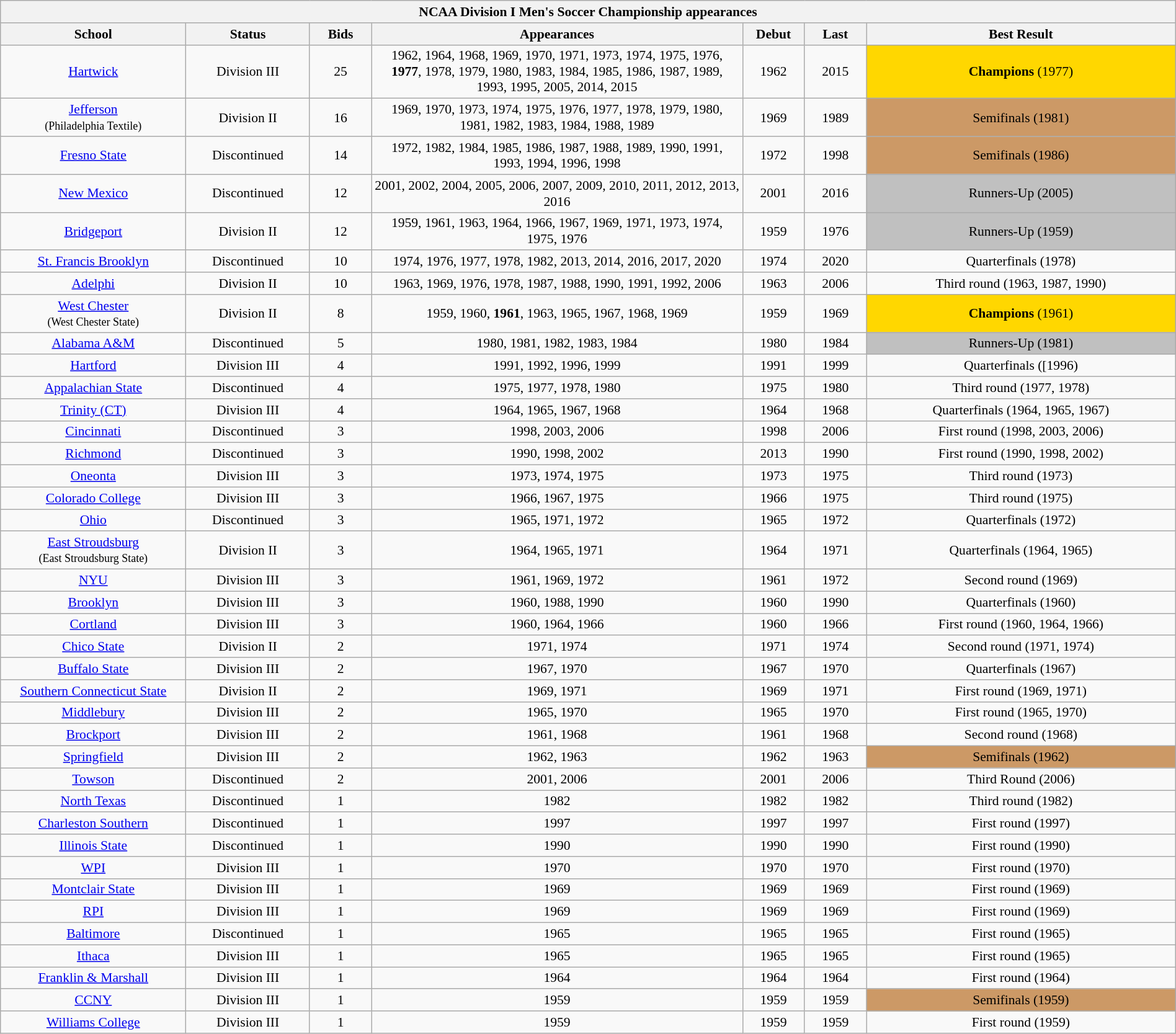<table class="wikitable sortable" style="font-size:90%; width: 100%; text-align: center;">
<tr>
<th colspan=7>NCAA Division I Men's Soccer Championship appearances</th>
</tr>
<tr>
<th width=15%>School</th>
<th width=10%>Status</th>
<th width=5%>Bids</th>
<th width=30%>Appearances</th>
<th width=5%>Debut</th>
<th width=5%>Last</th>
<th width=25%>Best Result</th>
</tr>
<tr>
<td><a href='#'>Hartwick</a></td>
<td>Division III</td>
<td>25</td>
<td>1962, 1964, 1968, 1969, 1970, 1971, 1973, 1974, 1975, 1976, <strong>1977</strong>, 1978, 1979, 1980, 1983, 1984, 1985, 1986, 1987, 1989, 1993, 1995, 2005, 2014, 2015</td>
<td>1962</td>
<td>2015</td>
<td style="background:gold;"><strong>Champions</strong> (1977)</td>
</tr>
<tr>
<td><a href='#'>Jefferson</a><br><small>(Philadelphia Textile)</small></td>
<td>Division II</td>
<td>16</td>
<td>1969, 1970, 1973, 1974, 1975, 1976, 1977, 1978, 1979, 1980, 1981, 1982, 1983, 1984, 1988, 1989</td>
<td>1969</td>
<td>1989</td>
<td style="background:#c96;">Semifinals (1981)</td>
</tr>
<tr>
<td><a href='#'>Fresno State</a></td>
<td>Discontinued</td>
<td>14</td>
<td>1972, 1982, 1984, 1985, 1986, 1987, 1988, 1989, 1990, 1991, 1993, 1994, 1996, 1998</td>
<td>1972</td>
<td>1998</td>
<td style="background:#c96;">Semifinals (1986)</td>
</tr>
<tr>
<td><a href='#'>New Mexico</a></td>
<td>Discontinued</td>
<td>12</td>
<td>2001, 2002, 2004, 2005, 2006, 2007, 2009, 2010, 2011, 2012, 2013, 2016</td>
<td>2001</td>
<td>2016</td>
<td style="background:silver;">Runners-Up (2005)</td>
</tr>
<tr>
<td><a href='#'>Bridgeport</a></td>
<td>Division II</td>
<td>12</td>
<td>1959, 1961, 1963, 1964, 1966, 1967, 1969, 1971, 1973, 1974, 1975, 1976</td>
<td>1959</td>
<td>1976</td>
<td style="background:silver;">Runners-Up (1959)</td>
</tr>
<tr>
<td><a href='#'>St. Francis Brooklyn</a></td>
<td>Discontinued</td>
<td>10</td>
<td>1974, 1976, 1977, 1978, 1982, 2013, 2014, 2016, 2017, 2020</td>
<td>1974</td>
<td>2020</td>
<td>Quarterfinals (1978)</td>
</tr>
<tr>
<td><a href='#'>Adelphi</a></td>
<td>Division II</td>
<td>10</td>
<td>1963, 1969, 1976, 1978, 1987, 1988, 1990, 1991, 1992, 2006</td>
<td>1963</td>
<td>2006</td>
<td>Third round (1963, 1987, 1990)</td>
</tr>
<tr>
<td><a href='#'>West Chester</a><br><small>(West Chester State)</small></td>
<td>Division II</td>
<td>8</td>
<td>1959, 1960, <strong>1961</strong>, 1963, 1965, 1967, 1968, 1969</td>
<td>1959</td>
<td>1969</td>
<td style="background:gold;"><strong>Champions</strong> (1961)</td>
</tr>
<tr>
<td><a href='#'>Alabama A&M</a></td>
<td>Discontinued</td>
<td>5</td>
<td>1980, 1981, 1982, 1983, 1984</td>
<td>1980</td>
<td>1984</td>
<td style="background:silver;">Runners-Up (1981)</td>
</tr>
<tr>
<td><a href='#'>Hartford</a></td>
<td>Division III</td>
<td>4</td>
<td>1991, 1992, 1996, 1999</td>
<td>1991</td>
<td>1999</td>
<td>Quarterfinals ([1996)</td>
</tr>
<tr>
<td><a href='#'>Appalachian State</a></td>
<td>Discontinued</td>
<td>4</td>
<td>1975, 1977, 1978, 1980</td>
<td>1975</td>
<td>1980</td>
<td>Third round (1977, 1978)</td>
</tr>
<tr>
<td><a href='#'>Trinity (CT)</a></td>
<td>Division III</td>
<td>4</td>
<td>1964, 1965, 1967, 1968</td>
<td>1964</td>
<td>1968</td>
<td>Quarterfinals (1964, 1965, 1967)</td>
</tr>
<tr>
<td><a href='#'>Cincinnati</a></td>
<td>Discontinued</td>
<td>3</td>
<td>1998, 2003, 2006</td>
<td>1998</td>
<td>2006</td>
<td>First round (1998, 2003, 2006)</td>
</tr>
<tr>
<td><a href='#'>Richmond</a></td>
<td>Discontinued</td>
<td>3</td>
<td>1990, 1998, 2002</td>
<td>2013</td>
<td>1990</td>
<td>First round (1990, 1998, 2002)</td>
</tr>
<tr>
<td><a href='#'>Oneonta</a></td>
<td>Division III</td>
<td>3</td>
<td>1973, 1974, 1975</td>
<td>1973</td>
<td>1975</td>
<td>Third round (1973)</td>
</tr>
<tr>
<td><a href='#'>Colorado College</a></td>
<td>Division III</td>
<td>3</td>
<td>1966, 1967, 1975</td>
<td>1966</td>
<td>1975</td>
<td>Third round (1975)</td>
</tr>
<tr>
<td><a href='#'>Ohio</a></td>
<td>Discontinued</td>
<td>3</td>
<td>1965, 1971, 1972</td>
<td>1965</td>
<td>1972</td>
<td>Quarterfinals (1972)</td>
</tr>
<tr>
<td><a href='#'>East Stroudsburg</a><br><small>(East Stroudsburg State)</small></td>
<td>Division II</td>
<td>3</td>
<td>1964, 1965, 1971</td>
<td>1964</td>
<td>1971</td>
<td>Quarterfinals (1964, 1965)</td>
</tr>
<tr>
<td><a href='#'>NYU</a></td>
<td>Division III</td>
<td>3</td>
<td>1961, 1969, 1972</td>
<td>1961</td>
<td>1972</td>
<td>Second round (1969)</td>
</tr>
<tr>
<td><a href='#'>Brooklyn</a></td>
<td>Division III</td>
<td>3</td>
<td>1960, 1988, 1990</td>
<td>1960</td>
<td>1990</td>
<td>Quarterfinals (1960)</td>
</tr>
<tr>
<td><a href='#'>Cortland</a></td>
<td>Division III</td>
<td>3</td>
<td>1960, 1964, 1966</td>
<td>1960</td>
<td>1966</td>
<td>First round (1960, 1964, 1966)</td>
</tr>
<tr>
<td><a href='#'>Chico State</a></td>
<td>Division II</td>
<td>2</td>
<td>1971, 1974</td>
<td>1971</td>
<td>1974</td>
<td>Second round (1971, 1974)</td>
</tr>
<tr>
<td><a href='#'>Buffalo State</a></td>
<td>Division III</td>
<td>2</td>
<td>1967, 1970</td>
<td>1967</td>
<td>1970</td>
<td>Quarterfinals (1967)</td>
</tr>
<tr>
<td><a href='#'>Southern Connecticut State</a></td>
<td>Division II</td>
<td>2</td>
<td>1969, 1971</td>
<td>1969</td>
<td>1971</td>
<td>First round (1969, 1971)</td>
</tr>
<tr>
<td><a href='#'>Middlebury</a></td>
<td>Division III</td>
<td>2</td>
<td>1965, 1970</td>
<td>1965</td>
<td>1970</td>
<td>First round (1965, 1970)</td>
</tr>
<tr>
<td><a href='#'>Brockport</a></td>
<td>Division III</td>
<td>2</td>
<td>1961, 1968</td>
<td>1961</td>
<td>1968</td>
<td>Second round (1968)</td>
</tr>
<tr>
<td><a href='#'>Springfield</a></td>
<td>Division III</td>
<td>2</td>
<td>1962, 1963</td>
<td>1962</td>
<td>1963</td>
<td style="background:#c96;">Semifinals (1962)</td>
</tr>
<tr>
<td><a href='#'>Towson</a></td>
<td>Discontinued</td>
<td>2</td>
<td>2001, 2006</td>
<td>2001</td>
<td>2006</td>
<td>Third Round (2006)</td>
</tr>
<tr>
<td><a href='#'>North Texas</a></td>
<td>Discontinued</td>
<td>1</td>
<td>1982</td>
<td>1982</td>
<td>1982</td>
<td>Third round (1982)</td>
</tr>
<tr>
<td><a href='#'>Charleston Southern</a></td>
<td>Discontinued</td>
<td>1</td>
<td>1997</td>
<td>1997</td>
<td>1997</td>
<td>First round (1997)</td>
</tr>
<tr>
<td><a href='#'>Illinois State</a></td>
<td>Discontinued</td>
<td>1</td>
<td>1990</td>
<td>1990</td>
<td>1990</td>
<td>First round (1990)</td>
</tr>
<tr>
<td><a href='#'>WPI</a></td>
<td>Division III</td>
<td>1</td>
<td>1970</td>
<td>1970</td>
<td>1970</td>
<td>First round (1970)</td>
</tr>
<tr>
<td><a href='#'>Montclair State</a></td>
<td>Division III</td>
<td>1</td>
<td>1969</td>
<td>1969</td>
<td>1969</td>
<td>First round (1969)</td>
</tr>
<tr>
<td><a href='#'>RPI</a></td>
<td>Division III</td>
<td>1</td>
<td>1969</td>
<td>1969</td>
<td>1969</td>
<td>First round (1969)</td>
</tr>
<tr>
<td><a href='#'>Baltimore</a></td>
<td>Discontinued</td>
<td>1</td>
<td>1965</td>
<td>1965</td>
<td>1965</td>
<td>First round (1965)</td>
</tr>
<tr>
<td><a href='#'>Ithaca</a></td>
<td>Division III</td>
<td>1</td>
<td>1965</td>
<td>1965</td>
<td>1965</td>
<td>First round (1965)</td>
</tr>
<tr>
<td><a href='#'>Franklin & Marshall</a></td>
<td>Division III</td>
<td>1</td>
<td>1964</td>
<td>1964</td>
<td>1964</td>
<td>First round (1964)</td>
</tr>
<tr>
<td><a href='#'>CCNY</a></td>
<td>Division III</td>
<td>1</td>
<td>1959</td>
<td>1959</td>
<td>1959</td>
<td style="background:#c96;">Semifinals (1959)</td>
</tr>
<tr>
<td><a href='#'>Williams College</a></td>
<td>Division III</td>
<td>1</td>
<td>1959</td>
<td>1959</td>
<td>1959</td>
<td>First round (1959)</td>
</tr>
</table>
